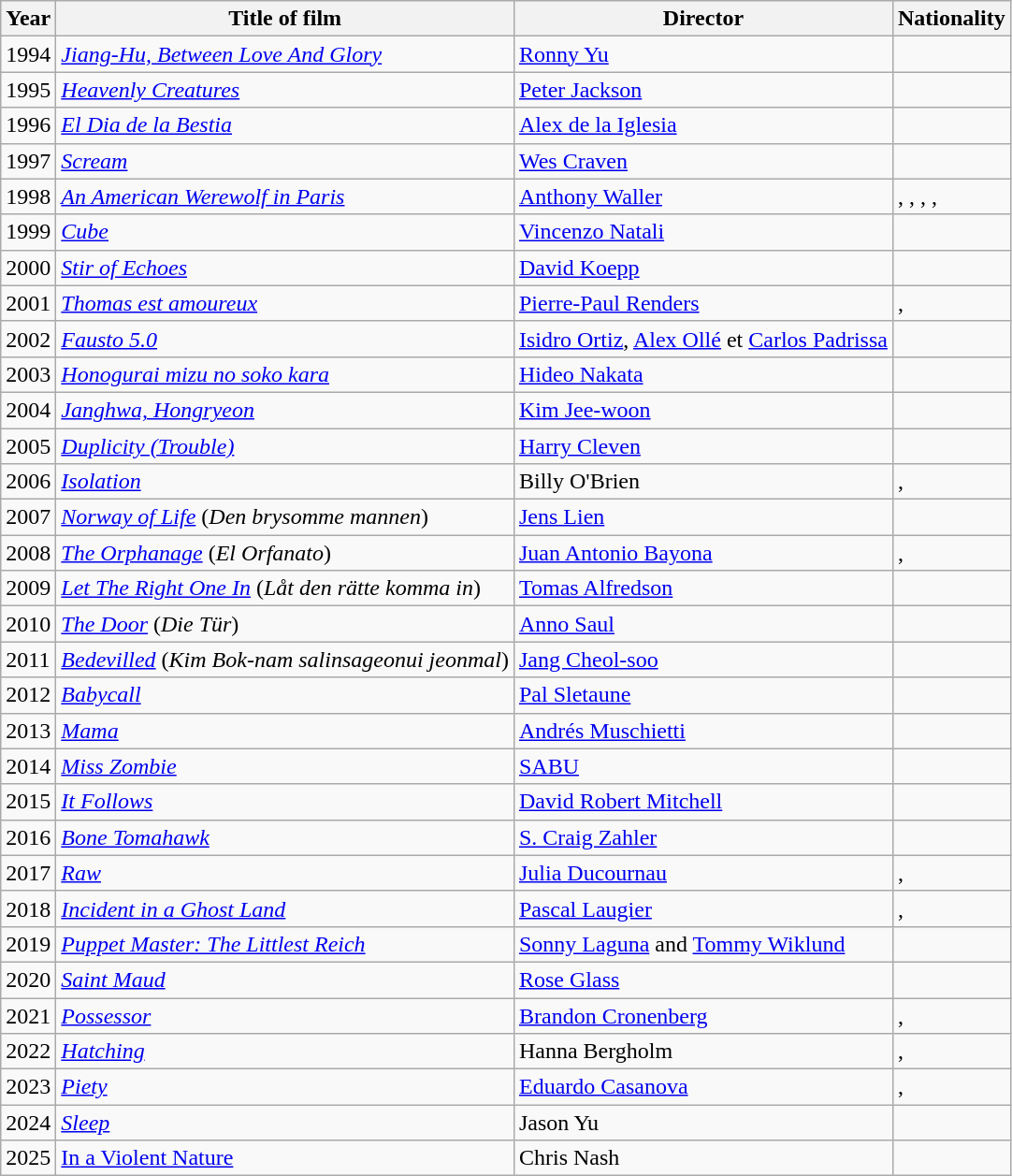<table class="wikitable sortable">
<tr>
<th>Year</th>
<th>Title of film</th>
<th>Director</th>
<th>Nationality</th>
</tr>
<tr ---->
<td>1994</td>
<td><em><a href='#'>Jiang-Hu, Between Love And Glory</a></em></td>
<td><a href='#'>Ronny Yu</a></td>
<td></td>
</tr>
<tr ---->
<td>1995</td>
<td><em><a href='#'>Heavenly Creatures</a></em></td>
<td><a href='#'>Peter Jackson</a></td>
<td></td>
</tr>
<tr ---->
<td>1996</td>
<td><em><a href='#'>El Dia de la Bestia</a></em></td>
<td><a href='#'>Alex de la Iglesia</a></td>
<td></td>
</tr>
<tr ---->
<td>1997</td>
<td><em><a href='#'>Scream</a></em></td>
<td><a href='#'>Wes Craven</a></td>
<td></td>
</tr>
<tr ---->
<td>1998</td>
<td><em><a href='#'>An American Werewolf in Paris</a></em></td>
<td><a href='#'>Anthony Waller</a></td>
<td>, , , , </td>
</tr>
<tr ---->
<td>1999</td>
<td><em><a href='#'>Cube</a></em></td>
<td><a href='#'>Vincenzo Natali</a></td>
<td></td>
</tr>
<tr ---->
<td>2000</td>
<td><em><a href='#'>Stir of Echoes</a></em></td>
<td><a href='#'>David Koepp</a></td>
<td></td>
</tr>
<tr ---->
<td>2001</td>
<td><em><a href='#'>Thomas est amoureux</a></em></td>
<td><a href='#'>Pierre-Paul Renders</a></td>
<td>, </td>
</tr>
<tr ---->
<td>2002</td>
<td><em><a href='#'>Fausto 5.0</a></em></td>
<td><a href='#'>Isidro Ortiz</a>, <a href='#'>Alex Ollé</a> et <a href='#'>Carlos Padrissa</a></td>
<td></td>
</tr>
<tr ---->
<td>2003</td>
<td><em><a href='#'>Honogurai mizu no soko kara</a></em></td>
<td><a href='#'>Hideo Nakata</a></td>
<td></td>
</tr>
<tr ---->
<td>2004</td>
<td><em><a href='#'>Janghwa, Hongryeon</a></em></td>
<td><a href='#'>Kim Jee-woon</a></td>
<td></td>
</tr>
<tr ---->
<td>2005</td>
<td><em><a href='#'>Duplicity (Trouble)</a></em></td>
<td><a href='#'>Harry Cleven</a></td>
<td></td>
</tr>
<tr ---->
<td>2006</td>
<td><em><a href='#'>Isolation</a></em></td>
<td>Billy O'Brien</td>
<td>, </td>
</tr>
<tr ---->
<td>2007</td>
<td><em><a href='#'>Norway of Life</a></em> (<em>Den brysomme mannen</em>)</td>
<td><a href='#'>Jens Lien</a></td>
<td></td>
</tr>
<tr ---->
<td>2008</td>
<td><em><a href='#'>The Orphanage</a></em> (<em>El Orfanato</em>)</td>
<td><a href='#'>Juan Antonio Bayona</a></td>
<td>, </td>
</tr>
<tr ---->
<td>2009</td>
<td><em><a href='#'>Let The Right One In</a></em> (<em>Låt den rätte komma in</em>)</td>
<td><a href='#'>Tomas Alfredson</a></td>
<td></td>
</tr>
<tr ---->
<td>2010</td>
<td><em><a href='#'>The Door</a></em> (<em>Die Tür</em>)</td>
<td><a href='#'>Anno Saul</a></td>
<td></td>
</tr>
<tr ---->
<td>2011</td>
<td><em><a href='#'>Bedevilled</a></em> (<em>Kim Bok-nam salinsageonui jeonmal</em>)</td>
<td><a href='#'>Jang Cheol-soo</a></td>
<td></td>
</tr>
<tr ---->
<td>2012</td>
<td><em><a href='#'>Babycall</a></em></td>
<td><a href='#'>Pal Sletaune</a></td>
<td></td>
</tr>
<tr ---->
<td>2013</td>
<td><em><a href='#'>Mama</a></em></td>
<td><a href='#'>Andrés Muschietti</a></td>
<td></td>
</tr>
<tr ---->
<td>2014</td>
<td><em><a href='#'>Miss Zombie</a></em></td>
<td><a href='#'>SABU</a></td>
<td></td>
</tr>
<tr ---->
<td>2015</td>
<td><em><a href='#'>It Follows</a></em></td>
<td><a href='#'>David Robert Mitchell</a></td>
<td></td>
</tr>
<tr ---->
<td>2016</td>
<td><em><a href='#'>Bone Tomahawk</a></em></td>
<td><a href='#'>S. Craig Zahler</a></td>
<td></td>
</tr>
<tr ---->
<td>2017</td>
<td><em><a href='#'>Raw</a></em></td>
<td><a href='#'>Julia Ducournau</a></td>
<td>, </td>
</tr>
<tr ---->
<td>2018</td>
<td><em><a href='#'>Incident in a Ghost Land</a></em></td>
<td><a href='#'>Pascal Laugier</a></td>
<td>, </td>
</tr>
<tr ---->
<td>2019</td>
<td><em><a href='#'>Puppet Master: The Littlest Reich</a></em></td>
<td><a href='#'>Sonny Laguna</a> and <a href='#'>Tommy Wiklund</a></td>
<td></td>
</tr>
<tr ---->
<td>2020</td>
<td><em><a href='#'>Saint Maud</a></em></td>
<td><a href='#'>Rose Glass</a></td>
<td></td>
</tr>
<tr ---->
<td>2021</td>
<td><em><a href='#'>Possessor</a></em></td>
<td><a href='#'>Brandon Cronenberg</a></td>
<td>, </td>
</tr>
<tr ---->
<td>2022</td>
<td><em><a href='#'>Hatching</a></em></td>
<td>Hanna Bergholm</td>
<td>, </td>
</tr>
<tr ---->
<td>2023</td>
<td><em><a href='#'>Piety</a></em></td>
<td><a href='#'>Eduardo Casanova</a></td>
<td>, </td>
</tr>
<tr ---->
<td>2024</td>
<td><em><a href='#'>Sleep</a></em></td>
<td>Jason Yu</td>
<td></td>
</tr>
<tr ---->
<td>2025</td>
<td><em><a href='#'></em>In a Violent Nature<em></a></em></td>
<td>Chris Nash</td>
<td></td>
</tr>
</table>
